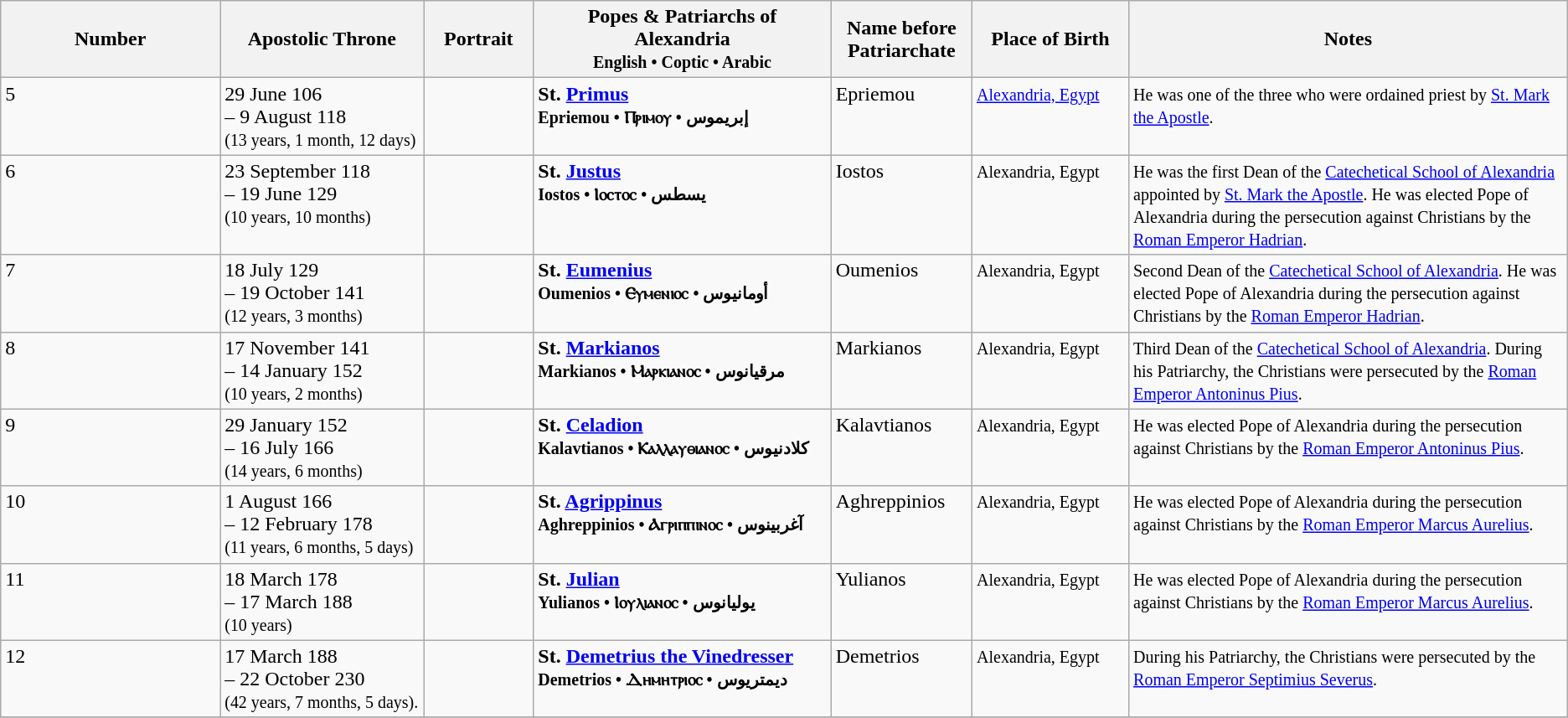<table class="wikitable">
<tr>
<th>Number</th>
<th style="width:13%;">Apostolic Throne</th>
<th style="width:7%;">Portrait</th>
<th style="width:19%;">Popes & Patriarchs of Alexandria<br><small>English • Coptic • Arabic</small></th>
<th style="width:9%;">Name before Patriarchate</th>
<th style="width:10%;">Place of Birth</th>
<th style="width:28%;">Notes</th>
</tr>
<tr valign="top">
<td>5</td>
<td>29 June 106<br>– 9 August 118<br><small>(13 years, 1 month, 12 days)</small></td>
<td></td>
<td><strong>St. <a href='#'>Primus</a></strong><br><small><strong>Epriemou • Ⲡⲣⲓⲙⲟⲩ • إبريموس</strong></small></td>
<td>Epriemou</td>
<td><small><a href='#'>Alexandria, Egypt</a></small></td>
<td><small>He was one of the three who were ordained priest by <a href='#'> St. Mark the Apostle</a>. </small></td>
</tr>
<tr valign="top">
<td>6</td>
<td>23 September 118<br>– 19 June 129<br><small>(10 years, 10 months)</small></td>
<td></td>
<td><strong>St. <a href='#'>Justus</a></strong><br><small><strong>Iostos • Ⲓⲟⲥⲧⲟⲥ • يسطس</strong></small></td>
<td>Iostos</td>
<td><small>Alexandria, Egypt</small></td>
<td><small>He was the first Dean of the <a href='#'>Catechetical School of Alexandria</a> appointed by <a href='#'> St. Mark the Apostle</a>. He was elected Pope of Alexandria during the persecution against Christians by the <a href='#'>Roman Emperor Hadrian</a>.</small></td>
</tr>
<tr valign="top">
<td>7</td>
<td>18 July 129<br>– 19 October 141<br><small>(12 years, 3 months)</small></td>
<td></td>
<td><strong>St. <a href='#'>Eumenius</a></strong><br><small><strong>Oumenios • Ⲉⲩⲙⲉⲛⲓⲟⲥ • أومانيوس</strong></small></td>
<td>Oumenios</td>
<td><small>Alexandria, Egypt</small></td>
<td><small>Second Dean of the <a href='#'>Catechetical School of Alexandria</a>. He was elected Pope of Alexandria during the persecution against Christians by the <a href='#'>Roman Emperor Hadrian</a>.</small></td>
</tr>
<tr valign="top">
<td>8</td>
<td>17 November 141<br>– 14 January 152<br><small>(10 years, 2 months)</small></td>
<td></td>
<td><strong>St. <a href='#'>Markianos</a></strong><br><small><strong>Markianos • Ⲙⲁⲣⲕⲓⲁⲛⲟⲥ • مرقيانوس</strong></small></td>
<td>Markianos</td>
<td><small>Alexandria, Egypt</small></td>
<td><small>Third Dean of the <a href='#'>Catechetical School of Alexandria</a>. During his Patriarchy, the Christians were persecuted by the <a href='#'>Roman Emperor Antoninus Pius</a>.</small></td>
</tr>
<tr valign="top">
<td>9</td>
<td>29 January 152<br>– 16 July 166<br><small>(14 years, 6 months)</small></td>
<td></td>
<td><strong>St. <a href='#'>Celadion</a></strong><br><small><strong>Kalavtianos • Ⲕⲁⲗⲗⲁⲩⲑⲓⲁⲛⲟⲥ • كلادنيوس</strong></small></td>
<td>Kalavtianos</td>
<td><small>Alexandria, Egypt</small></td>
<td><small>He was elected Pope of Alexandria during the persecution against Christians by the <a href='#'>Roman Emperor Antoninus Pius</a>.</small></td>
</tr>
<tr valign="top">
<td>10</td>
<td>1 August 166<br>– 12 February 178<br><small>(11 years, 6 months, 5 days)</small></td>
<td></td>
<td><strong>St. <a href='#'>Agrippinus</a></strong><br><small><strong>Aghreppinios • Ⲁⲅⲣⲓⲡⲡⲓⲛⲟⲥ • آغربينوس</strong></small></td>
<td>Aghreppinios</td>
<td><small>Alexandria, Egypt</small></td>
<td><small>He was elected Pope of Alexandria during the persecution against Christians by the <a href='#'>Roman Emperor Marcus Aurelius</a>.</small></td>
</tr>
<tr valign="top">
<td>11</td>
<td>18 March 178<br>– 17 March 188<br><small>(10 years)</small></td>
<td></td>
<td><strong>St. <a href='#'>Julian</a></strong><br><small><strong>Yulianos • Ⲓⲟⲩⲗⲓⲁⲛⲟⲥ • يوليانوس</strong></small></td>
<td>Yulianos</td>
<td><small>Alexandria, Egypt</small></td>
<td><small>He was elected Pope of Alexandria during the persecution against Christians by the <a href='#'>Roman Emperor Marcus Aurelius</a>.</small></td>
</tr>
<tr valign="top">
<td>12</td>
<td>17 March 188<br>– 22 October 230<br><small>(42 years, 7 months, 5 days).</small></td>
<td></td>
<td><strong>St. <a href='#'>Demetrius the Vinedresser</a></strong><br><small><strong>Demetrios • Ⲇⲏⲙⲏⲧⲣⲓⲟⲥ • ديمتريوس</strong></small></td>
<td>Demetrios</td>
<td><small>Alexandria, Egypt</small></td>
<td><small>During his Patriarchy, the Christians were persecuted by the <a href='#'>Roman Emperor Septimius Severus</a>. </small></td>
</tr>
<tr valign="top">
</tr>
</table>
